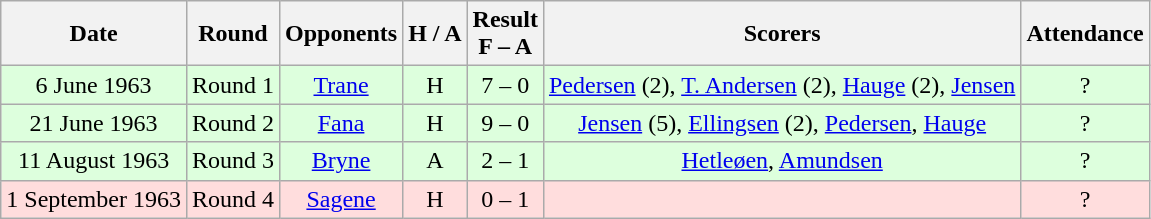<table class="wikitable" style="text-align:center">
<tr>
<th>Date</th>
<th>Round</th>
<th>Opponents</th>
<th>H / A</th>
<th>Result<br>F – A</th>
<th>Scorers</th>
<th>Attendance</th>
</tr>
<tr bgcolor="#ddffdd">
<td>6 June 1963</td>
<td>Round 1</td>
<td><a href='#'>Trane</a></td>
<td>H</td>
<td>7 – 0</td>
<td><a href='#'>Pedersen</a> (2), <a href='#'>T. Andersen</a> (2), <a href='#'>Hauge</a> (2), <a href='#'>Jensen</a></td>
<td>?</td>
</tr>
<tr bgcolor="#ddffdd">
<td>21 June 1963</td>
<td>Round 2</td>
<td><a href='#'>Fana</a></td>
<td>H</td>
<td>9 – 0</td>
<td><a href='#'>Jensen</a> (5), <a href='#'>Ellingsen</a> (2), <a href='#'>Pedersen</a>, <a href='#'>Hauge</a></td>
<td>?</td>
</tr>
<tr bgcolor="#ddffdd">
<td>11 August 1963</td>
<td>Round 3</td>
<td><a href='#'>Bryne</a></td>
<td>A</td>
<td>2 – 1</td>
<td><a href='#'>Hetleøen</a>, <a href='#'>Amundsen</a></td>
<td>?</td>
</tr>
<tr bgcolor="#ffdddd">
<td>1 September 1963</td>
<td>Round 4</td>
<td><a href='#'>Sagene</a></td>
<td>H</td>
<td>0 – 1</td>
<td></td>
<td>?</td>
</tr>
</table>
